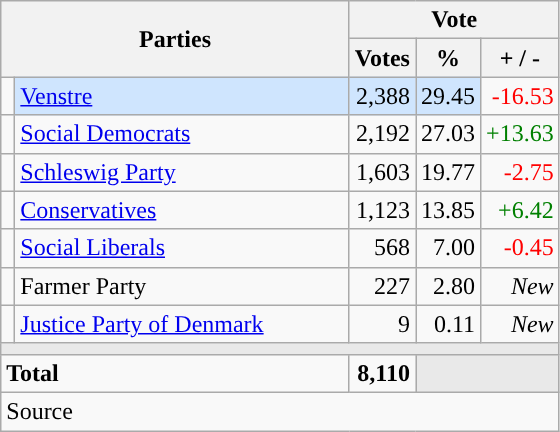<table class="wikitable" style="text-align:right;">
<tr>
<th style="text-align:centre;" rowspan="2" colspan="2" width="225">Parties</th>
<th colspan="3">Vote</th>
</tr>
<tr>
<th width="15">Votes</th>
<th width="15">%</th>
<th width="15">+ / -</th>
</tr>
<tr>
<td width="2" style="color:inherit;background:"></td>
<td bgcolor=#cfe5fe  align="left"><a href='#'>Venstre</a></td>
<td bgcolor=#cfe5fe>2,388</td>
<td bgcolor=#cfe5fe>29.45</td>
<td style=color:red;>-16.53</td>
</tr>
<tr>
<td width="2" style="color:inherit;background:"></td>
<td align="left"><a href='#'>Social Democrats</a></td>
<td>2,192</td>
<td>27.03</td>
<td style=color:green;>+13.63</td>
</tr>
<tr>
<td width="2" style="color:inherit;background:"></td>
<td align="left"><a href='#'>Schleswig Party</a></td>
<td>1,603</td>
<td>19.77</td>
<td style=color:red;>-2.75</td>
</tr>
<tr>
<td width="2" style="color:inherit;background:"></td>
<td align="left"><a href='#'>Conservatives</a></td>
<td>1,123</td>
<td>13.85</td>
<td style=color:green;>+6.42</td>
</tr>
<tr>
<td width="2" style="color:inherit;background:"></td>
<td align="left"><a href='#'>Social Liberals</a></td>
<td>568</td>
<td>7.00</td>
<td style=color:red;>-0.45</td>
</tr>
<tr>
<td width="2" style="color:inherit;background:"></td>
<td align="left">Farmer Party</td>
<td>227</td>
<td>2.80</td>
<td><em>New</em></td>
</tr>
<tr>
<td width="2" style="color:inherit;background:"></td>
<td align="left"><a href='#'>Justice Party of Denmark</a></td>
<td>9</td>
<td>0.11</td>
<td><em>New</em></td>
</tr>
<tr>
<td colspan="7" bgcolor="#E9E9E9"></td>
</tr>
<tr>
<td align="left" colspan="2"><strong>Total</strong></td>
<td><strong>8,110</strong></td>
<td bgcolor="#E9E9E9" colspan="2"></td>
</tr>
<tr>
<td align="left" colspan="6">Source</td>
</tr>
</table>
